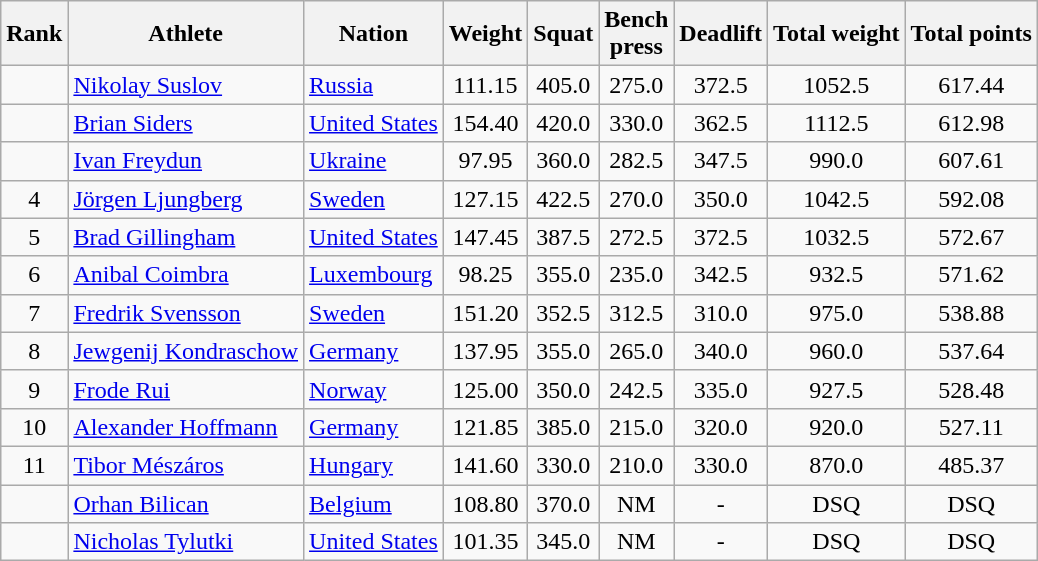<table class="wikitable sortable" style="text-align:center">
<tr>
<th>Rank</th>
<th>Athlete</th>
<th>Nation</th>
<th>Weight</th>
<th>Squat</th>
<th>Bench<br>press</th>
<th>Deadlift</th>
<th>Total weight</th>
<th>Total points</th>
</tr>
<tr>
<td></td>
<td align=left><a href='#'>Nikolay Suslov</a></td>
<td align=left> <a href='#'>Russia</a></td>
<td>111.15</td>
<td>405.0</td>
<td>275.0</td>
<td>372.5</td>
<td>1052.5</td>
<td>617.44</td>
</tr>
<tr>
<td></td>
<td align=left><a href='#'>Brian Siders</a></td>
<td align=left> <a href='#'>United States</a></td>
<td>154.40</td>
<td>420.0</td>
<td>330.0</td>
<td>362.5</td>
<td>1112.5</td>
<td>612.98</td>
</tr>
<tr>
<td></td>
<td align=left><a href='#'>Ivan Freydun</a></td>
<td align=left> <a href='#'>Ukraine</a></td>
<td>97.95</td>
<td>360.0</td>
<td>282.5</td>
<td>347.5</td>
<td>990.0</td>
<td>607.61</td>
</tr>
<tr>
<td>4</td>
<td align=left><a href='#'>Jörgen Ljungberg</a></td>
<td align=left> <a href='#'>Sweden</a></td>
<td>127.15</td>
<td>422.5</td>
<td>270.0</td>
<td>350.0</td>
<td>1042.5</td>
<td>592.08</td>
</tr>
<tr>
<td>5</td>
<td align=left><a href='#'>Brad Gillingham</a></td>
<td align=left> <a href='#'>United States</a></td>
<td>147.45</td>
<td>387.5</td>
<td>272.5</td>
<td>372.5</td>
<td>1032.5</td>
<td>572.67</td>
</tr>
<tr>
<td>6</td>
<td align=left><a href='#'>Anibal Coimbra</a></td>
<td align=left> <a href='#'>Luxembourg</a></td>
<td>98.25</td>
<td>355.0</td>
<td>235.0</td>
<td>342.5</td>
<td>932.5</td>
<td>571.62</td>
</tr>
<tr>
<td>7</td>
<td align=left><a href='#'>Fredrik Svensson</a></td>
<td align=left> <a href='#'>Sweden</a></td>
<td>151.20</td>
<td>352.5</td>
<td>312.5</td>
<td>310.0</td>
<td>975.0</td>
<td>538.88</td>
</tr>
<tr>
<td>8</td>
<td align=left><a href='#'>Jewgenij Kondraschow</a></td>
<td align=left> <a href='#'>Germany</a></td>
<td>137.95</td>
<td>355.0</td>
<td>265.0</td>
<td>340.0</td>
<td>960.0</td>
<td>537.64</td>
</tr>
<tr>
<td>9</td>
<td align=left><a href='#'>Frode Rui</a></td>
<td align=left> <a href='#'>Norway</a></td>
<td>125.00</td>
<td>350.0</td>
<td>242.5</td>
<td>335.0</td>
<td>927.5</td>
<td>528.48</td>
</tr>
<tr>
<td>10</td>
<td align=left><a href='#'>Alexander Hoffmann</a></td>
<td align=left> <a href='#'>Germany</a></td>
<td>121.85</td>
<td>385.0</td>
<td>215.0</td>
<td>320.0</td>
<td>920.0</td>
<td>527.11</td>
</tr>
<tr>
<td>11</td>
<td align=left><a href='#'>Tibor Mészáros</a></td>
<td align=left> <a href='#'>Hungary</a></td>
<td>141.60</td>
<td>330.0</td>
<td>210.0</td>
<td>330.0</td>
<td>870.0</td>
<td>485.37</td>
</tr>
<tr>
<td></td>
<td align=left><a href='#'>Orhan Bilican</a></td>
<td align=left> <a href='#'>Belgium</a></td>
<td>108.80</td>
<td>370.0</td>
<td>NM</td>
<td>-</td>
<td>DSQ</td>
<td>DSQ</td>
</tr>
<tr>
<td></td>
<td align=left><a href='#'>Nicholas Tylutki</a></td>
<td align=left> <a href='#'>United States</a></td>
<td>101.35</td>
<td>345.0</td>
<td>NM</td>
<td>-</td>
<td>DSQ</td>
<td>DSQ</td>
</tr>
</table>
